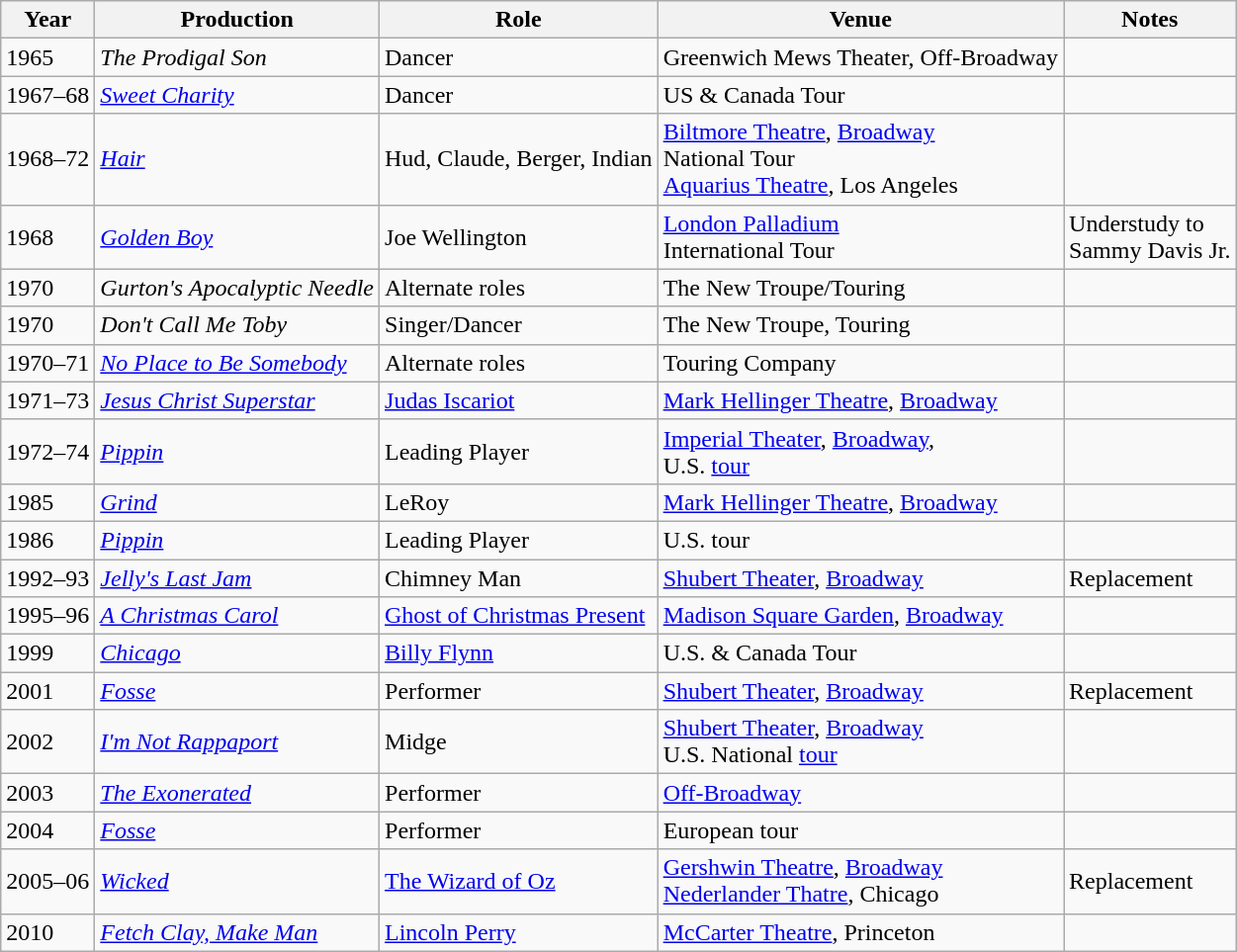<table class="wikitable">
<tr>
<th>Year</th>
<th>Production</th>
<th>Role</th>
<th>Venue</th>
<th>Notes</th>
</tr>
<tr>
<td>1965</td>
<td><em>The Prodigal Son</em></td>
<td>Dancer</td>
<td>Greenwich Mews Theater, Off-Broadway</td>
<td></td>
</tr>
<tr>
<td>1967–68</td>
<td><em><a href='#'>Sweet Charity</a></em></td>
<td>Dancer</td>
<td>US & Canada Tour</td>
<td></td>
</tr>
<tr>
<td>1968–72</td>
<td><em><a href='#'>Hair</a></em></td>
<td>Hud, Claude, Berger, Indian</td>
<td><a href='#'>Biltmore Theatre</a>, <a href='#'>Broadway</a> <br> National Tour<br><a href='#'>Aquarius Theatre</a>, Los Angeles</td>
<td></td>
</tr>
<tr>
<td>1968</td>
<td><em><a href='#'>Golden Boy</a></em></td>
<td>Joe Wellington</td>
<td><a href='#'>London Palladium</a> <br> International Tour</td>
<td>Understudy to <br>Sammy Davis Jr.</td>
</tr>
<tr>
<td>1970</td>
<td><em>Gurton's Apocalyptic Needle</em></td>
<td>Alternate roles</td>
<td>The New Troupe/Touring</td>
<td></td>
</tr>
<tr>
<td>1970</td>
<td><em>Don't Call Me Toby</em></td>
<td>Singer/Dancer</td>
<td>The New Troupe, Touring</td>
<td></td>
</tr>
<tr>
<td>1970–71</td>
<td><em><a href='#'>No Place to Be Somebody</a></em></td>
<td>Alternate roles</td>
<td>Touring Company</td>
<td></td>
</tr>
<tr>
<td>1971–73</td>
<td><em><a href='#'>Jesus Christ Superstar</a></em></td>
<td><a href='#'>Judas Iscariot</a></td>
<td><a href='#'>Mark Hellinger Theatre</a>, <a href='#'>Broadway</a></td>
<td></td>
</tr>
<tr>
<td>1972–74</td>
<td><em><a href='#'>Pippin</a></em></td>
<td>Leading Player</td>
<td><a href='#'>Imperial Theater</a>, <a href='#'>Broadway</a>,<br>U.S. <a href='#'>tour</a></td>
<td></td>
</tr>
<tr>
<td>1985</td>
<td><em><a href='#'>Grind</a></em></td>
<td>LeRoy</td>
<td><a href='#'>Mark Hellinger Theatre</a>, <a href='#'>Broadway</a></td>
<td></td>
</tr>
<tr>
<td>1986</td>
<td><em><a href='#'>Pippin</a></em></td>
<td>Leading Player</td>
<td>U.S. tour</td>
<td></td>
</tr>
<tr>
<td>1992–93</td>
<td><em><a href='#'>Jelly's Last Jam</a></em></td>
<td>Chimney Man</td>
<td><a href='#'>Shubert Theater</a>, <a href='#'>Broadway</a></td>
<td>Replacement</td>
</tr>
<tr>
<td>1995–96</td>
<td><em><a href='#'>A Christmas Carol</a></em></td>
<td><a href='#'>Ghost of Christmas Present</a></td>
<td><a href='#'>Madison Square Garden</a>, <a href='#'>Broadway</a></td>
<td></td>
</tr>
<tr>
<td>1999</td>
<td><em><a href='#'>Chicago</a></em></td>
<td><a href='#'>Billy Flynn</a></td>
<td>U.S. & Canada Tour</td>
<td></td>
</tr>
<tr>
<td>2001</td>
<td><em><a href='#'>Fosse</a></em></td>
<td>Performer</td>
<td><a href='#'>Shubert Theater</a>, <a href='#'>Broadway</a></td>
<td>Replacement</td>
</tr>
<tr>
<td>2002</td>
<td><em><a href='#'>I'm Not Rappaport</a></em></td>
<td>Midge</td>
<td><a href='#'>Shubert Theater</a>, <a href='#'>Broadway</a><br>U.S. National <a href='#'>tour</a></td>
<td></td>
</tr>
<tr>
<td>2003</td>
<td><em><a href='#'>The Exonerated</a></em></td>
<td>Performer</td>
<td><a href='#'>Off-Broadway</a></td>
<td></td>
</tr>
<tr>
<td>2004</td>
<td><em><a href='#'>Fosse</a></em></td>
<td>Performer</td>
<td>European tour</td>
<td></td>
</tr>
<tr>
<td>2005–06</td>
<td><em><a href='#'>Wicked</a></em></td>
<td><a href='#'>The Wizard of Oz</a></td>
<td><a href='#'>Gershwin Theatre</a>, <a href='#'>Broadway</a><br><a href='#'>Nederlander Thatre</a>, Chicago</td>
<td>Replacement</td>
</tr>
<tr>
<td>2010</td>
<td><em><a href='#'>Fetch Clay, Make Man</a></em></td>
<td><a href='#'>Lincoln Perry</a></td>
<td><a href='#'>McCarter Theatre</a>, Princeton</td>
<td></td>
</tr>
</table>
